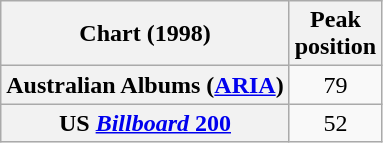<table class="wikitable sortable plainrowheaders" style="text-align:center">
<tr>
<th scope="col">Chart (1998)</th>
<th scope="col">Peak<br>position</th>
</tr>
<tr>
<th scope="row">Australian Albums (<a href='#'>ARIA</a>)</th>
<td>79</td>
</tr>
<tr>
<th scope="row">US <a href='#'><em>Billboard</em> 200</a></th>
<td>52</td>
</tr>
</table>
